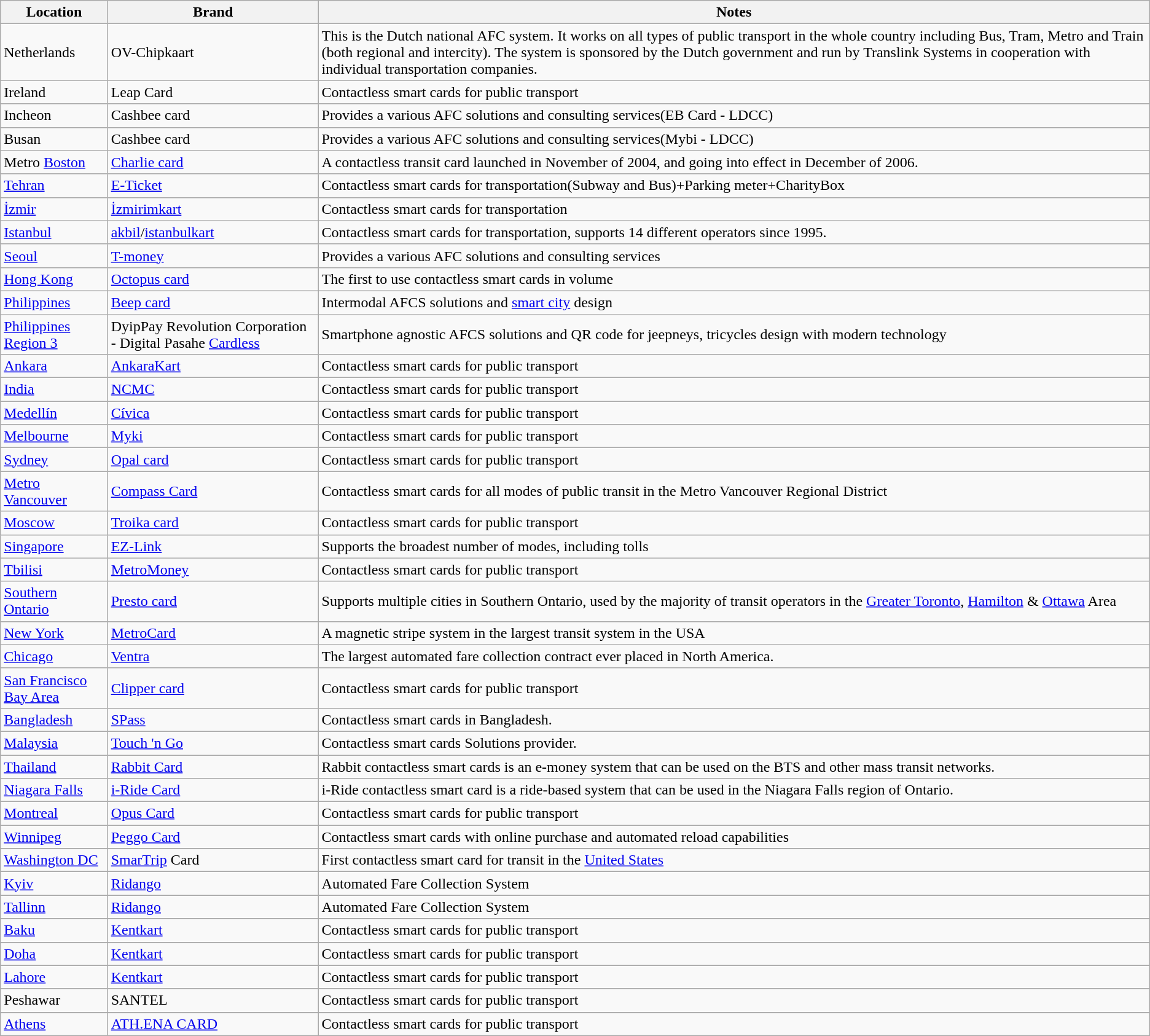<table class="wikitable">
<tr>
<th>Location</th>
<th>Brand</th>
<th>Notes</th>
</tr>
<tr>
<td>Netherlands</td>
<td>OV-Chipkaart</td>
<td>This is the Dutch national AFC system. It works on all types of public transport in the whole country including Bus, Tram, Metro and Train (both regional and intercity). The system is sponsored by the Dutch government and run by Translink Systems in cooperation with individual transportation companies.</td>
</tr>
<tr>
<td>Ireland</td>
<td>Leap Card</td>
<td>Contactless smart cards for public transport</td>
</tr>
<tr>
<td>Incheon</td>
<td>Cashbee card</td>
<td>Provides a various AFC solutions and consulting services(EB Card - LDCC)</td>
</tr>
<tr>
<td>Busan</td>
<td>Cashbee card</td>
<td>Provides a various AFC solutions and consulting services(Mybi - LDCC)</td>
</tr>
<tr>
<td>Metro <a href='#'>Boston</a></td>
<td><a href='#'>Charlie card</a></td>
<td>A contactless transit card launched in November of 2004, and going into effect in December of 2006.</td>
</tr>
<tr>
<td><a href='#'>Tehran</a></td>
<td><a href='#'>E-Ticket</a></td>
<td>Contactless smart cards for transportation(Subway and Bus)+Parking meter+CharityBox</td>
</tr>
<tr>
<td><a href='#'>İzmir</a></td>
<td><a href='#'>İzmirimkart</a></td>
<td>Contactless smart cards for transportation</td>
</tr>
<tr>
<td><a href='#'>Istanbul</a></td>
<td><a href='#'>akbil</a>/<a href='#'>istanbulkart</a></td>
<td>Contactless smart cards for transportation, supports 14 different operators since 1995.</td>
</tr>
<tr>
<td><a href='#'>Seoul</a></td>
<td><a href='#'>T-money</a></td>
<td>Provides a various AFC solutions and consulting services</td>
</tr>
<tr>
<td><a href='#'>Hong Kong</a></td>
<td><a href='#'>Octopus card</a></td>
<td>The first to use contactless smart cards in volume</td>
</tr>
<tr>
<td><a href='#'>Philippines</a></td>
<td><a href='#'>Beep card</a></td>
<td>Intermodal AFCS solutions and <a href='#'>smart city</a> design</td>
</tr>
<tr>
<td><a href='#'>Philippines Region 3</a></td>
<td>DyipPay Revolution Corporation - Digital Pasahe <a href='#'> Cardless</a></td>
<td>Smartphone agnostic AFCS solutions and QR code for jeepneys, tricycles design with modern technology</td>
</tr>
<tr>
<td><a href='#'>Ankara</a></td>
<td><a href='#'>AnkaraKart</a></td>
<td>Contactless smart cards for public transport</td>
</tr>
<tr>
<td><a href='#'>India</a></td>
<td><a href='#'>NCMC</a></td>
<td>Contactless smart cards for public transport</td>
</tr>
<tr>
<td><a href='#'>Medellín</a></td>
<td><a href='#'>Cívica</a></td>
<td>Contactless smart cards for public transport</td>
</tr>
<tr>
<td><a href='#'>Melbourne</a></td>
<td><a href='#'>Myki</a></td>
<td>Contactless smart cards for public transport</td>
</tr>
<tr>
<td><a href='#'>Sydney</a></td>
<td><a href='#'>Opal card</a></td>
<td>Contactless smart cards for public transport</td>
</tr>
<tr>
<td><a href='#'>Metro Vancouver</a></td>
<td><a href='#'>Compass Card</a></td>
<td>Contactless smart cards for all modes of public transit in the Metro Vancouver Regional District</td>
</tr>
<tr>
<td><a href='#'>Moscow</a></td>
<td><a href='#'>Troika card</a></td>
<td>Contactless smart cards for public transport</td>
</tr>
<tr>
<td><a href='#'>Singapore</a></td>
<td><a href='#'>EZ-Link</a></td>
<td>Supports the broadest number of modes, including tolls</td>
</tr>
<tr>
<td><a href='#'>Tbilisi</a></td>
<td><a href='#'>MetroMoney</a></td>
<td>Contactless smart cards for public transport</td>
</tr>
<tr>
<td><a href='#'>Southern Ontario</a></td>
<td><a href='#'>Presto card</a></td>
<td>Supports multiple cities in Southern Ontario, used by the majority of transit operators in the <a href='#'>Greater Toronto</a>, <a href='#'>Hamilton</a> & <a href='#'>Ottawa</a> Area</td>
</tr>
<tr>
<td><a href='#'>New York</a></td>
<td><a href='#'>MetroCard</a></td>
<td>A magnetic stripe system in the largest transit system in the USA</td>
</tr>
<tr>
<td><a href='#'>Chicago</a></td>
<td><a href='#'>Ventra</a></td>
<td>The largest automated fare collection contract ever placed in North America.</td>
</tr>
<tr>
<td><a href='#'>San Francisco Bay Area</a></td>
<td><a href='#'>Clipper card</a></td>
<td>Contactless smart cards for public transport</td>
</tr>
<tr>
<td><a href='#'>Bangladesh</a></td>
<td><a href='#'>SPass</a></td>
<td>Contactless smart cards in Bangladesh.</td>
</tr>
<tr>
<td><a href='#'>Malaysia</a></td>
<td><a href='#'>Touch 'n Go</a></td>
<td>Contactless smart cards Solutions provider.</td>
</tr>
<tr>
<td><a href='#'>Thailand</a></td>
<td><a href='#'>Rabbit Card</a></td>
<td>Rabbit contactless smart cards is an e-money system that can be used on the BTS and other mass transit networks.</td>
</tr>
<tr>
<td><a href='#'>Niagara Falls</a></td>
<td><a href='#'>i-Ride Card</a></td>
<td>i-Ride contactless smart card is a ride-based system that can be used in the Niagara Falls region of Ontario.</td>
</tr>
<tr>
<td><a href='#'>Montreal</a></td>
<td><a href='#'>Opus Card</a></td>
<td>Contactless smart cards for public transport</td>
</tr>
<tr>
<td><a href='#'>Winnipeg</a></td>
<td><a href='#'>Peggo Card</a></td>
<td>Contactless smart cards with online purchase and automated reload capabilities</td>
</tr>
<tr>
</tr>
<tr>
<td><a href='#'>Washington DC</a></td>
<td><a href='#'>SmarTrip</a> Card</td>
<td>First contactless smart card for transit in the <a href='#'>United States</a></td>
</tr>
<tr>
</tr>
<tr>
<td><a href='#'>Kyiv</a></td>
<td><a href='#'>Ridango</a></td>
<td>Automated Fare Collection System</td>
</tr>
<tr>
</tr>
<tr>
<td><a href='#'>Tallinn</a></td>
<td><a href='#'>Ridango</a></td>
<td>Automated Fare Collection System</td>
</tr>
<tr>
</tr>
<tr>
<td><a href='#'>Baku</a></td>
<td><a href='#'>Kentkart</a></td>
<td>Contactless smart cards for public transport</td>
</tr>
<tr>
</tr>
<tr>
<td><a href='#'>Doha</a></td>
<td><a href='#'>Kentkart</a></td>
<td>Contactless smart cards for public transport</td>
</tr>
<tr>
</tr>
<tr>
<td><a href='#'>Lahore</a></td>
<td><a href='#'>Kentkart</a></td>
<td>Contactless smart cards for public transport</td>
</tr>
<tr>
<td>Peshawar</td>
<td>SANTEL</td>
<td>Contactless smart cards for public transport</td>
</tr>
<tr>
</tr>
<tr>
<td><a href='#'>Athens</a></td>
<td><a href='#'>ATH.ENA CARD</a></td>
<td>Contactless smart cards for public transport</td>
</tr>
</table>
